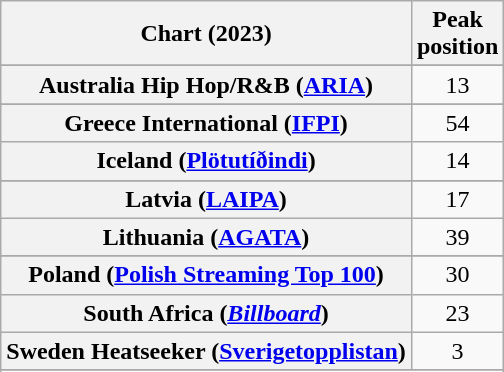<table class="wikitable sortable plainrowheaders" style="text-align:center">
<tr>
<th scope="col">Chart (2023)</th>
<th scope="col">Peak<br>position</th>
</tr>
<tr>
</tr>
<tr>
<th scope="row">Australia Hip Hop/R&B (<a href='#'>ARIA</a>)</th>
<td>13</td>
</tr>
<tr>
</tr>
<tr>
</tr>
<tr>
</tr>
<tr>
</tr>
<tr>
<th scope="row">Greece International (<a href='#'>IFPI</a>)</th>
<td>54</td>
</tr>
<tr>
<th scope="row">Iceland (<a href='#'>Plötutíðindi</a>)</th>
<td>14</td>
</tr>
<tr>
</tr>
<tr>
<th scope="row">Latvia (<a href='#'>LAIPA</a>)</th>
<td>17</td>
</tr>
<tr>
<th scope="row">Lithuania (<a href='#'>AGATA</a>)</th>
<td>39</td>
</tr>
<tr>
</tr>
<tr>
</tr>
<tr>
<th scope="row">Poland (<a href='#'>Polish Streaming Top 100</a>)</th>
<td>30</td>
</tr>
<tr>
<th scope="row">South Africa (<em><a href='#'>Billboard</a></em>)</th>
<td>23</td>
</tr>
<tr>
<th scope="row">Sweden Heatseeker (<a href='#'>Sverigetopplistan</a>)</th>
<td>3</td>
</tr>
<tr>
</tr>
<tr>
</tr>
<tr>
</tr>
</table>
